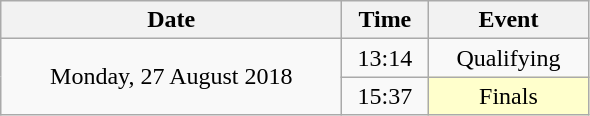<table class = "wikitable" style="text-align:center;">
<tr>
<th width=220>Date</th>
<th width=50>Time</th>
<th width=100>Event</th>
</tr>
<tr>
<td rowspan=2>Monday, 27 August 2018</td>
<td>13:14</td>
<td>Qualifying</td>
</tr>
<tr>
<td>15:37</td>
<td bgcolor="ffffcc">Finals</td>
</tr>
</table>
